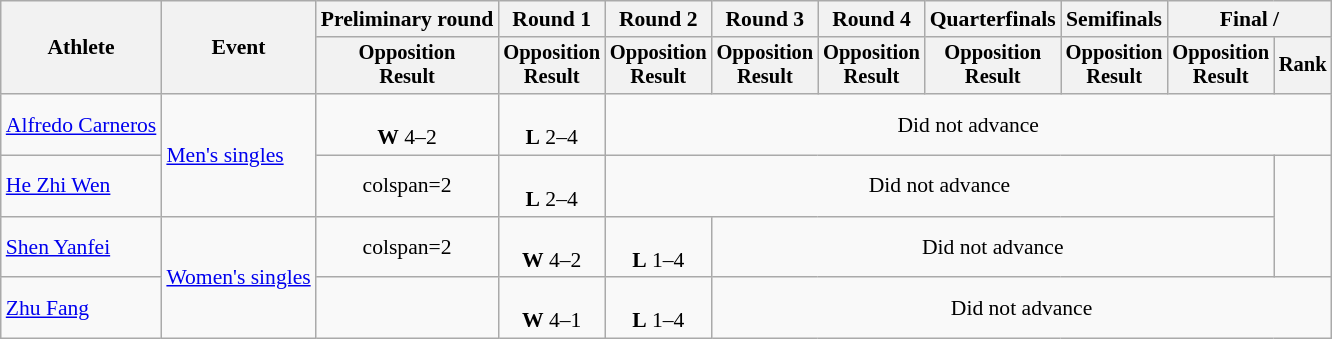<table class="wikitable" style="font-size:90%">
<tr>
<th rowspan="2">Athlete</th>
<th rowspan="2">Event</th>
<th>Preliminary round</th>
<th>Round 1</th>
<th>Round 2</th>
<th>Round 3</th>
<th>Round 4</th>
<th>Quarterfinals</th>
<th>Semifinals</th>
<th colspan=2>Final / </th>
</tr>
<tr style="font-size:95%">
<th>Opposition<br>Result</th>
<th>Opposition<br>Result</th>
<th>Opposition<br>Result</th>
<th>Opposition<br>Result</th>
<th>Opposition<br>Result</th>
<th>Opposition<br>Result</th>
<th>Opposition<br>Result</th>
<th>Opposition<br>Result</th>
<th>Rank</th>
</tr>
<tr align=center>
<td align=left><a href='#'>Alfredo Carneros</a></td>
<td align=left rowspan=2><a href='#'>Men's singles</a></td>
<td><br><strong>W</strong> 4–2</td>
<td><br><strong>L</strong> 2–4</td>
<td colspan=7>Did not advance</td>
</tr>
<tr align=center>
<td align=left><a href='#'>He Zhi Wen</a></td>
<td>colspan=2 </td>
<td><br><strong>L</strong> 2–4</td>
<td colspan=6>Did not advance</td>
</tr>
<tr align=center>
<td align=left><a href='#'>Shen Yanfei</a></td>
<td align=left rowspan=2><a href='#'>Women's singles</a></td>
<td>colspan=2 </td>
<td><br><strong>W</strong> 4–2</td>
<td><br><strong>L</strong> 1–4</td>
<td colspan=5>Did not advance</td>
</tr>
<tr align=center>
<td align=left><a href='#'>Zhu Fang</a></td>
<td></td>
<td><br><strong>W</strong> 4–1</td>
<td><br><strong>L</strong> 1–4</td>
<td colspan=6>Did not advance</td>
</tr>
</table>
